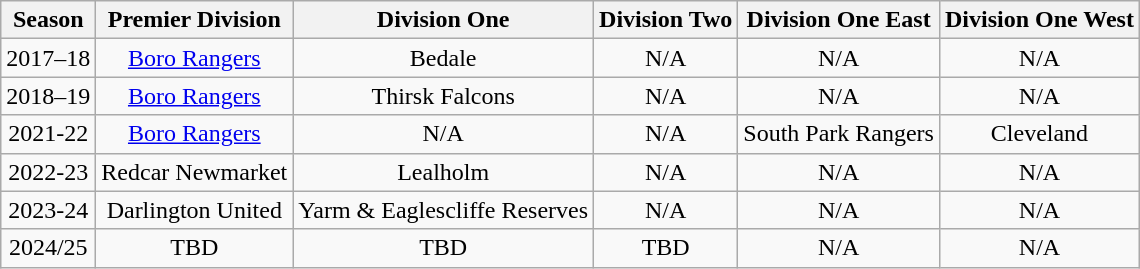<table class="wikitable" style="text-align: center">
<tr>
<th>Season</th>
<th>Premier Division</th>
<th>Division One</th>
<th>Division Two</th>
<th>Division One East</th>
<th>Division One West</th>
</tr>
<tr>
<td>2017–18</td>
<td><a href='#'>Boro Rangers</a></td>
<td>Bedale</td>
<td>N/A</td>
<td>N/A</td>
<td>N/A</td>
</tr>
<tr>
<td>2018–19</td>
<td><a href='#'>Boro Rangers</a></td>
<td>Thirsk Falcons</td>
<td>N/A</td>
<td>N/A</td>
<td>N/A</td>
</tr>
<tr>
<td>2021-22</td>
<td><a href='#'>Boro Rangers</a></td>
<td>N/A</td>
<td>N/A</td>
<td>South Park Rangers</td>
<td>Cleveland</td>
</tr>
<tr>
<td>2022-23</td>
<td>Redcar Newmarket</td>
<td>Lealholm</td>
<td>N/A</td>
<td>N/A</td>
<td>N/A</td>
</tr>
<tr>
<td>2023-24</td>
<td>Darlington United</td>
<td>Yarm & Eaglescliffe Reserves</td>
<td>N/A</td>
<td>N/A</td>
<td>N/A</td>
</tr>
<tr>
<td>2024/25</td>
<td>TBD</td>
<td>TBD</td>
<td>TBD</td>
<td>N/A</td>
<td>N/A</td>
</tr>
</table>
